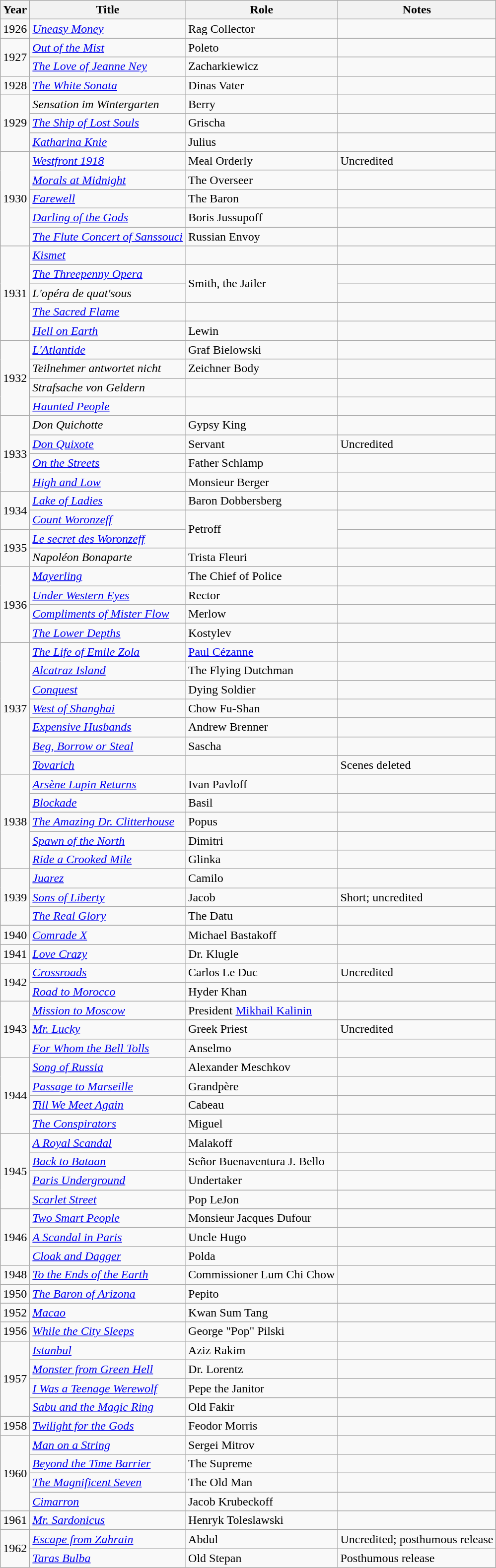<table class="wikitable sortable">
<tr>
<th>Year</th>
<th>Title</th>
<th>Role</th>
<th class="unsortable">Notes</th>
</tr>
<tr>
<td>1926</td>
<td><em><a href='#'>Uneasy Money</a></em></td>
<td>Rag Collector</td>
<td></td>
</tr>
<tr>
<td rowspan="2">1927</td>
<td><em><a href='#'>Out of the Mist</a></em></td>
<td>Poleto</td>
<td></td>
</tr>
<tr>
<td><em><a href='#'>The Love of Jeanne Ney</a></em></td>
<td>Zacharkiewicz</td>
<td></td>
</tr>
<tr>
<td>1928</td>
<td><em><a href='#'>The White Sonata</a></em></td>
<td>Dinas Vater</td>
<td></td>
</tr>
<tr>
<td rowspan="3">1929</td>
<td><em>Sensation im Wintergarten</em></td>
<td>Berry</td>
<td></td>
</tr>
<tr>
<td><em><a href='#'>The Ship of Lost Souls</a></em></td>
<td>Grischa</td>
<td></td>
</tr>
<tr>
<td><em><a href='#'>Katharina Knie</a></em></td>
<td>Julius</td>
<td></td>
</tr>
<tr>
<td rowspan="5">1930</td>
<td><em><a href='#'>Westfront 1918</a></em></td>
<td>Meal Orderly</td>
<td>Uncredited</td>
</tr>
<tr>
<td><em><a href='#'>Morals at Midnight</a></em></td>
<td>The Overseer</td>
<td></td>
</tr>
<tr>
<td><em><a href='#'>Farewell</a></em></td>
<td>The Baron</td>
<td></td>
</tr>
<tr>
<td><em><a href='#'>Darling of the Gods</a></em></td>
<td>Boris Jussupoff</td>
<td></td>
</tr>
<tr>
<td><em><a href='#'>The Flute Concert of Sanssouci</a></em></td>
<td>Russian Envoy</td>
<td></td>
</tr>
<tr>
<td rowspan="5">1931</td>
<td><em><a href='#'>Kismet</a></em></td>
<td></td>
<td></td>
</tr>
<tr>
<td><em><a href='#'>The Threepenny Opera</a></em></td>
<td rowspan="2">Smith, the Jailer</td>
<td></td>
</tr>
<tr>
<td><em>L'opéra de quat'sous</em></td>
<td></td>
</tr>
<tr>
<td><em><a href='#'>The Sacred Flame</a></em></td>
<td></td>
<td></td>
</tr>
<tr>
<td><em><a href='#'>Hell on Earth</a></em></td>
<td>Lewin</td>
<td></td>
</tr>
<tr>
<td rowspan="4">1932</td>
<td><em><a href='#'>L'Atlantide</a></em></td>
<td>Graf Bielowski</td>
<td></td>
</tr>
<tr>
<td><em>Teilnehmer antwortet nicht</em></td>
<td>Zeichner Body</td>
<td></td>
</tr>
<tr>
<td><em>Strafsache von Geldern</em></td>
<td></td>
<td></td>
</tr>
<tr>
<td><em><a href='#'>Haunted People</a></em></td>
<td></td>
<td></td>
</tr>
<tr>
<td rowspan="4">1933</td>
<td><em>Don Quichotte</em></td>
<td>Gypsy King</td>
<td></td>
</tr>
<tr>
<td><em><a href='#'>Don Quixote</a></em></td>
<td>Servant</td>
<td>Uncredited</td>
</tr>
<tr>
<td><em><a href='#'>On the Streets</a></em></td>
<td>Father Schlamp</td>
<td></td>
</tr>
<tr>
<td><em><a href='#'>High and Low</a></em></td>
<td>Monsieur Berger</td>
<td></td>
</tr>
<tr>
<td rowspan="2">1934</td>
<td><em><a href='#'>Lake of Ladies</a></em></td>
<td>Baron Dobbersberg</td>
<td></td>
</tr>
<tr>
<td><em><a href='#'>Count Woronzeff</a></em></td>
<td rowspan="2">Petroff</td>
<td></td>
</tr>
<tr>
<td rowspan="2">1935</td>
<td><em><a href='#'>Le secret des Woronzeff</a></em></td>
<td></td>
</tr>
<tr>
<td><em>Napoléon Bonaparte</em></td>
<td>Trista Fleuri</td>
<td></td>
</tr>
<tr>
<td rowspan="4">1936</td>
<td><em><a href='#'>Mayerling</a></em></td>
<td>The Chief of Police</td>
<td></td>
</tr>
<tr>
<td><em><a href='#'>Under Western Eyes</a></em></td>
<td>Rector</td>
<td></td>
</tr>
<tr>
<td><em><a href='#'>Compliments of Mister Flow</a></em></td>
<td>Merlow</td>
<td></td>
</tr>
<tr>
<td><em><a href='#'>The Lower Depths</a></em></td>
<td>Kostylev</td>
<td></td>
</tr>
<tr>
<td rowspan="7">1937</td>
<td><em><a href='#'>The Life of Emile Zola</a></em></td>
<td><a href='#'>Paul Cézanne</a></td>
<td></td>
</tr>
<tr>
<td><em><a href='#'>Alcatraz Island</a></em></td>
<td>The Flying Dutchman</td>
<td></td>
</tr>
<tr>
<td><em><a href='#'>Conquest</a></em></td>
<td>Dying Soldier</td>
<td></td>
</tr>
<tr>
<td><em><a href='#'>West of Shanghai</a></em></td>
<td>Chow Fu-Shan</td>
<td></td>
</tr>
<tr>
<td><em><a href='#'>Expensive Husbands</a></em></td>
<td>Andrew Brenner</td>
<td></td>
</tr>
<tr>
<td><em><a href='#'>Beg, Borrow or Steal</a></em></td>
<td>Sascha</td>
<td></td>
</tr>
<tr>
<td><em><a href='#'>Tovarich</a></em></td>
<td></td>
<td>Scenes deleted</td>
</tr>
<tr>
<td rowspan="5">1938</td>
<td><em><a href='#'>Arsène Lupin Returns</a></em></td>
<td>Ivan Pavloff</td>
<td></td>
</tr>
<tr>
<td><em><a href='#'>Blockade</a></em></td>
<td>Basil</td>
<td></td>
</tr>
<tr>
<td><em><a href='#'>The Amazing Dr. Clitterhouse</a></em></td>
<td>Popus</td>
<td></td>
</tr>
<tr>
<td><em><a href='#'>Spawn of the North</a></em></td>
<td>Dimitri</td>
<td></td>
</tr>
<tr>
<td><em><a href='#'>Ride a Crooked Mile</a></em></td>
<td>Glinka</td>
<td></td>
</tr>
<tr>
<td rowspan="3">1939</td>
<td><em><a href='#'>Juarez</a></em></td>
<td>Camilo</td>
<td></td>
</tr>
<tr>
<td><em><a href='#'>Sons of Liberty</a></em></td>
<td>Jacob</td>
<td>Short; uncredited</td>
</tr>
<tr>
<td><em><a href='#'>The Real Glory</a></em></td>
<td>The Datu</td>
<td></td>
</tr>
<tr>
<td>1940</td>
<td><em><a href='#'>Comrade X</a></em></td>
<td>Michael Bastakoff</td>
<td></td>
</tr>
<tr>
<td>1941</td>
<td><em><a href='#'>Love Crazy</a></em></td>
<td>Dr. Klugle</td>
<td></td>
</tr>
<tr>
<td rowspan="2">1942</td>
<td><em><a href='#'>Crossroads</a></em></td>
<td>Carlos Le Duc</td>
<td>Uncredited</td>
</tr>
<tr>
<td><em><a href='#'>Road to Morocco</a></em></td>
<td>Hyder Khan</td>
<td></td>
</tr>
<tr>
<td rowspan="3">1943</td>
<td><em><a href='#'>Mission to Moscow</a></em></td>
<td>President <a href='#'>Mikhail Kalinin</a></td>
<td></td>
</tr>
<tr>
<td><em><a href='#'>Mr. Lucky</a></em></td>
<td>Greek Priest</td>
<td>Uncredited</td>
</tr>
<tr>
<td><em><a href='#'>For Whom the Bell Tolls</a></em></td>
<td>Anselmo</td>
<td></td>
</tr>
<tr>
<td rowspan="4">1944</td>
<td><em><a href='#'>Song of Russia</a></em></td>
<td>Alexander Meschkov</td>
<td></td>
</tr>
<tr>
<td><em><a href='#'>Passage to Marseille</a></em></td>
<td>Grandpère</td>
<td></td>
</tr>
<tr>
<td><em><a href='#'>Till We Meet Again</a></em></td>
<td>Cabeau</td>
<td></td>
</tr>
<tr>
<td><em><a href='#'>The Conspirators</a></em></td>
<td>Miguel</td>
<td></td>
</tr>
<tr>
<td rowspan="4">1945</td>
<td><em><a href='#'>A Royal Scandal</a></em></td>
<td>Malakoff</td>
<td></td>
</tr>
<tr>
<td><em><a href='#'>Back to Bataan</a></em></td>
<td>Señor Buenaventura J. Bello</td>
<td></td>
</tr>
<tr>
<td><em><a href='#'>Paris Underground</a></em></td>
<td>Undertaker</td>
<td></td>
</tr>
<tr>
<td><em><a href='#'>Scarlet Street</a></em></td>
<td>Pop LeJon</td>
<td></td>
</tr>
<tr>
<td rowspan="3">1946</td>
<td><em><a href='#'>Two Smart People</a></em></td>
<td>Monsieur Jacques Dufour</td>
<td></td>
</tr>
<tr>
<td><em><a href='#'>A Scandal in Paris</a></em></td>
<td>Uncle Hugo</td>
<td></td>
</tr>
<tr>
<td><em><a href='#'>Cloak and Dagger</a></em></td>
<td>Polda</td>
<td></td>
</tr>
<tr>
<td>1948</td>
<td><em><a href='#'>To the Ends of the Earth</a></em></td>
<td>Commissioner Lum Chi Chow</td>
<td></td>
</tr>
<tr>
<td>1950</td>
<td><em><a href='#'>The Baron of Arizona</a></em></td>
<td>Pepito</td>
<td></td>
</tr>
<tr>
<td>1952</td>
<td><em><a href='#'>Macao</a></em></td>
<td>Kwan Sum Tang</td>
<td></td>
</tr>
<tr>
<td>1956</td>
<td><em><a href='#'>While the City Sleeps</a></em></td>
<td>George "Pop" Pilski</td>
<td></td>
</tr>
<tr>
<td rowspan="4">1957</td>
<td><em><a href='#'>Istanbul</a></em></td>
<td>Aziz Rakim</td>
<td></td>
</tr>
<tr>
<td><em><a href='#'>Monster from Green Hell</a></em></td>
<td>Dr. Lorentz</td>
<td></td>
</tr>
<tr>
<td><em><a href='#'>I Was a Teenage Werewolf</a></em></td>
<td>Pepe the Janitor</td>
<td></td>
</tr>
<tr>
<td><em><a href='#'>Sabu and the Magic Ring</a></em></td>
<td>Old Fakir</td>
<td></td>
</tr>
<tr>
<td>1958</td>
<td><em><a href='#'>Twilight for the Gods</a></em></td>
<td>Feodor Morris</td>
<td></td>
</tr>
<tr>
<td rowspan="4">1960</td>
<td><em><a href='#'>Man on a String</a></em></td>
<td>Sergei Mitrov</td>
<td></td>
</tr>
<tr>
<td><em><a href='#'>Beyond the Time Barrier</a></em></td>
<td>The Supreme</td>
<td></td>
</tr>
<tr>
<td><em><a href='#'>The Magnificent Seven</a></em></td>
<td>The Old Man</td>
<td></td>
</tr>
<tr>
<td><em><a href='#'>Cimarron</a></em></td>
<td>Jacob Krubeckoff</td>
<td></td>
</tr>
<tr>
<td>1961</td>
<td><em><a href='#'>Mr. Sardonicus</a></em></td>
<td>Henryk Toleslawski</td>
<td></td>
</tr>
<tr>
<td rowspan="2">1962</td>
<td><em><a href='#'>Escape from Zahrain</a></em></td>
<td>Abdul</td>
<td>Uncredited; posthumous release</td>
</tr>
<tr>
<td><em><a href='#'>Taras Bulba</a></em></td>
<td>Old Stepan</td>
<td>Posthumous release</td>
</tr>
</table>
